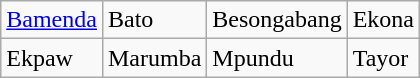<table class="wikitable">
<tr>
<td><a href='#'>Bamenda</a></td>
<td>Bato</td>
<td>Besongabang</td>
<td>Ekona</td>
</tr>
<tr>
<td>Ekpaw</td>
<td>Marumba</td>
<td>Mpundu</td>
<td>Tayor</td>
</tr>
</table>
